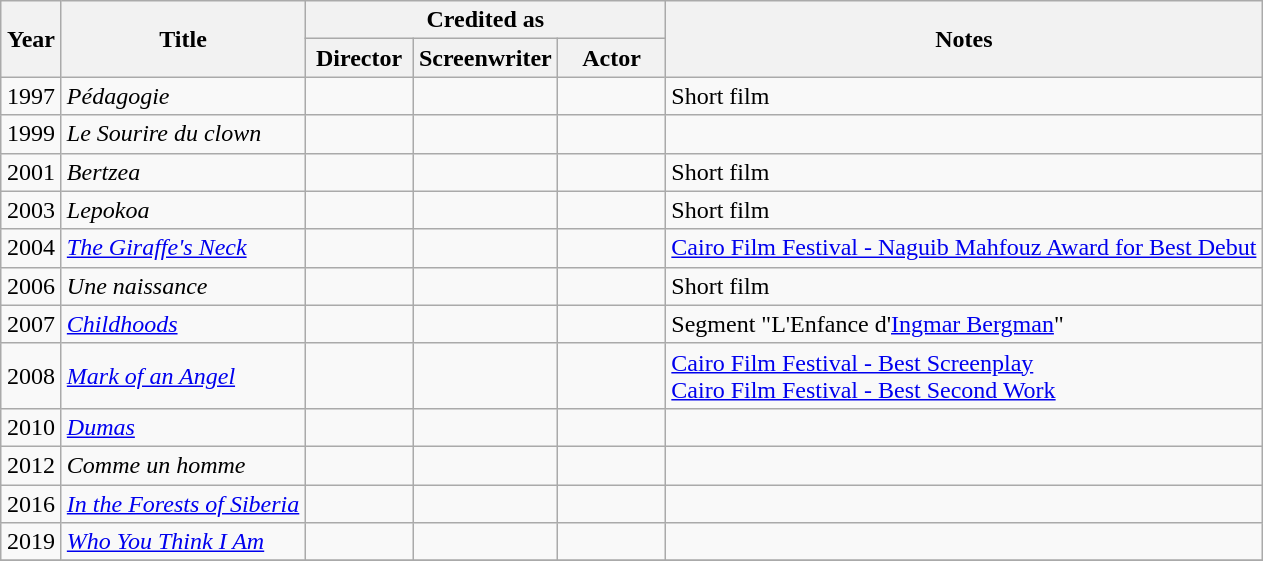<table class="wikitable sortable">
<tr>
<th rowspan=2 width="33">Year</th>
<th rowspan=2>Title</th>
<th colspan=3>Credited as</th>
<th rowspan=2>Notes</th>
</tr>
<tr>
<th width=65>Director</th>
<th width=65>Screenwriter</th>
<th width=65>Actor</th>
</tr>
<tr>
<td align="center">1997</td>
<td align="left"><em>Pédagogie</em></td>
<td></td>
<td></td>
<td></td>
<td>Short film</td>
</tr>
<tr>
<td align="center">1999</td>
<td align="left"><em>Le Sourire du clown</em></td>
<td></td>
<td></td>
<td></td>
<td></td>
</tr>
<tr>
<td align="center">2001</td>
<td align="left"><em>Bertzea</em></td>
<td></td>
<td></td>
<td></td>
<td>Short film</td>
</tr>
<tr>
<td align="center">2003</td>
<td align="left"><em>Lepokoa</em></td>
<td></td>
<td></td>
<td></td>
<td>Short film</td>
</tr>
<tr>
<td align="center">2004</td>
<td align="left"><em><a href='#'>The Giraffe's Neck</a></em></td>
<td></td>
<td></td>
<td></td>
<td><a href='#'>Cairo Film Festival - Naguib Mahfouz Award for Best Debut</a></td>
</tr>
<tr>
<td align="center">2006</td>
<td align="left"><em>Une naissance</em></td>
<td></td>
<td></td>
<td></td>
<td>Short film</td>
</tr>
<tr>
<td align="center">2007</td>
<td align="left"><em><a href='#'>Childhoods</a></em></td>
<td></td>
<td></td>
<td></td>
<td>Segment "L'Enfance d'<a href='#'>Ingmar Bergman</a>"</td>
</tr>
<tr>
<td align="center">2008</td>
<td align="left"><em><a href='#'>Mark of an Angel</a></em></td>
<td></td>
<td></td>
<td></td>
<td><a href='#'>Cairo Film Festival - Best Screenplay</a><br><a href='#'>Cairo Film Festival - Best Second Work</a></td>
</tr>
<tr>
<td align="center">2010</td>
<td align="left"><em><a href='#'>Dumas</a></em></td>
<td></td>
<td></td>
<td></td>
<td></td>
</tr>
<tr>
<td align="center">2012</td>
<td align="left"><em>Comme un homme</em></td>
<td></td>
<td></td>
<td></td>
<td></td>
</tr>
<tr>
<td align="center">2016</td>
<td align="left"><em><a href='#'>In the Forests of Siberia</a></em></td>
<td></td>
<td></td>
<td></td>
<td></td>
</tr>
<tr>
<td align="center">2019</td>
<td align="left"><em><a href='#'>Who You Think I Am</a></em></td>
<td></td>
<td></td>
<td></td>
<td></td>
</tr>
<tr>
</tr>
</table>
